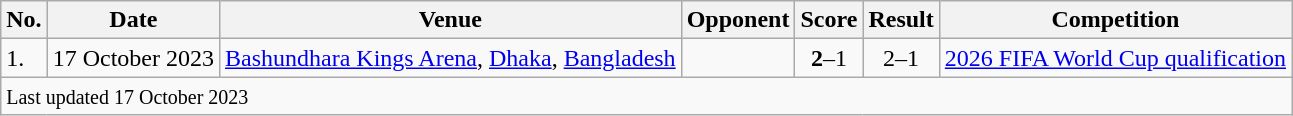<table class="wikitable" style="font-size:100%;">
<tr>
<th>No.</th>
<th>Date</th>
<th>Venue</th>
<th>Opponent</th>
<th>Score</th>
<th>Result</th>
<th>Competition</th>
</tr>
<tr>
<td>1.</td>
<td>17 October 2023</td>
<td><a href='#'>Bashundhara Kings Arena</a>, <a href='#'>Dhaka</a>, <a href='#'>Bangladesh</a></td>
<td></td>
<td style="text-align:center;"><strong>2</strong>–1</td>
<td style="text-align:center;">2–1</td>
<td><a href='#'>2026 FIFA World Cup qualification</a></td>
</tr>
<tr>
<td colspan="8"><small>Last updated 17 October 2023</small></td>
</tr>
</table>
